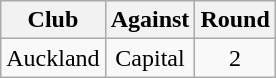<table class="wikitable" style="text-align:center;">
<tr>
<th>Club</th>
<th>Against</th>
<th>Round</th>
</tr>
<tr>
<td>Auckland</td>
<td>Capital</td>
<td>2</td>
</tr>
</table>
